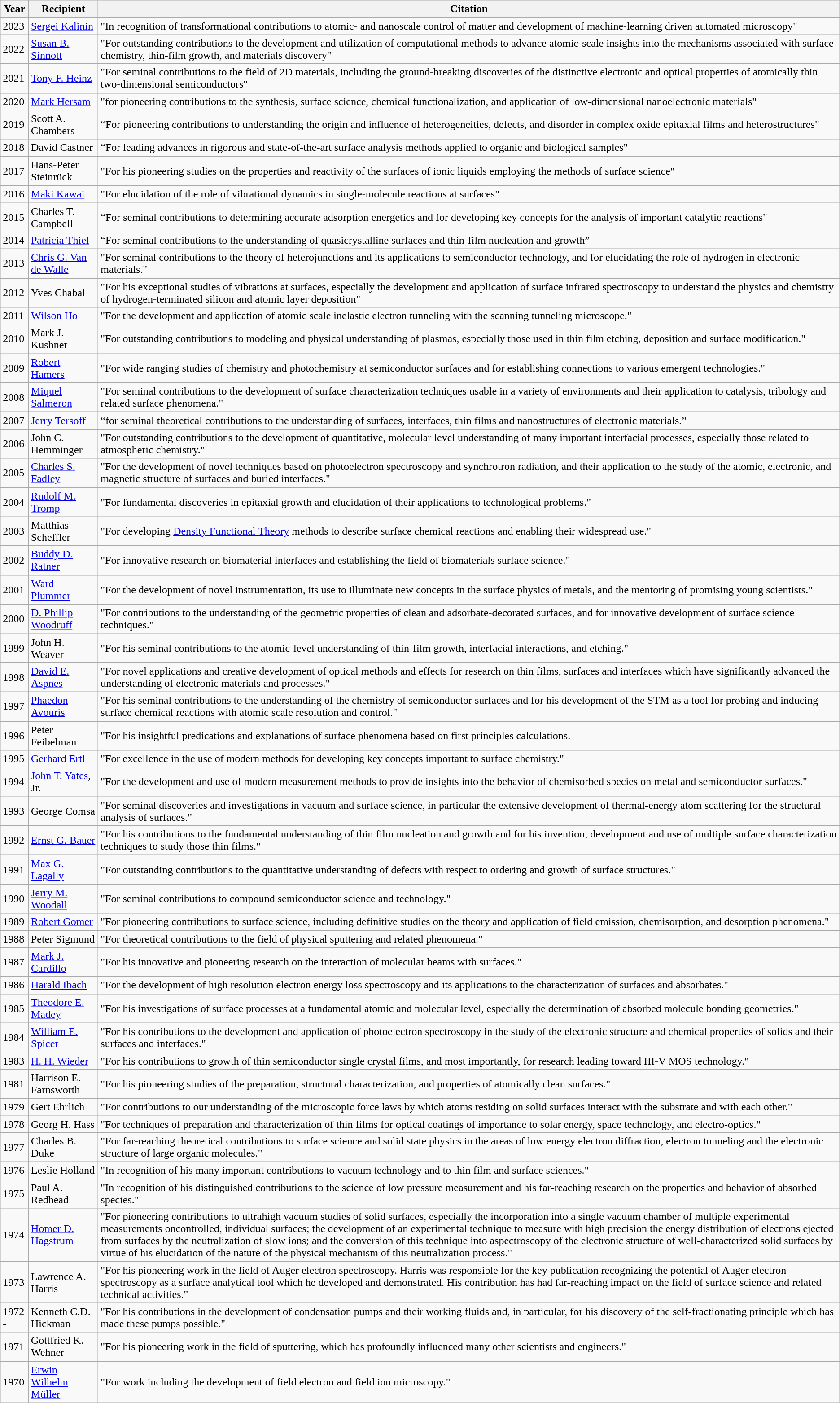<table class="wikitable">
<tr>
<th>Year</th>
<th>Recipient</th>
<th>Citation</th>
</tr>
<tr>
<td>2023</td>
<td><a href='#'>Sergei Kalinin</a></td>
<td>"In recognition of transformational contributions to atomic- and nanoscale control of matter and development of machine-learning driven automated microscopy"</td>
</tr>
<tr>
<td>2022</td>
<td><a href='#'>Susan B. Sinnott</a></td>
<td>"For outstanding contributions to the development and utilization of computational methods to advance atomic-scale insights into the mechanisms associated with surface chemistry, thin-film growth, and materials discovery"</td>
</tr>
<tr>
<td>2021</td>
<td><a href='#'>Tony F. Heinz</a></td>
<td>"For seminal contributions to the field of 2D materials, including the ground-breaking discoveries of the distinctive electronic and optical properties of atomically thin two-dimensional semiconductors"</td>
</tr>
<tr>
<td>2020</td>
<td><a href='#'>Mark Hersam</a></td>
<td>"for pioneering contributions to the synthesis, surface science, chemical functionalization, and application of low-dimensional nanoelectronic materials"</td>
</tr>
<tr>
<td>2019</td>
<td>Scott A. Chambers</td>
<td>“For pioneering contributions to understanding the origin and influence of heterogeneities, defects, and disorder in complex oxide epitaxial films and heterostructures"</td>
</tr>
<tr>
<td>2018</td>
<td>David Castner</td>
<td>“For leading advances in rigorous and state-of-the-art surface analysis methods applied to organic and biological samples"</td>
</tr>
<tr>
<td>2017</td>
<td>Hans-Peter Steinrück</td>
<td>"For his pioneering studies on the properties and reactivity of the surfaces of ionic liquids employing the methods of surface science"</td>
</tr>
<tr>
<td>2016</td>
<td><a href='#'>Maki Kawai</a></td>
<td>"For elucidation of the role of vibrational dynamics in single-molecule reactions at surfaces"</td>
</tr>
<tr>
<td>2015</td>
<td>Charles T. Campbell</td>
<td>“For seminal contributions to determining accurate adsorption energetics and for developing key concepts for the analysis of important catalytic reactions"</td>
</tr>
<tr>
<td>2014</td>
<td><a href='#'>Patricia Thiel</a></td>
<td>“For seminal contributions to the understanding of quasicrystalline surfaces and thin-film nucleation and growth”</td>
</tr>
<tr>
<td>2013</td>
<td><a href='#'>Chris G. Van de Walle</a></td>
<td>"For seminal contributions to the theory of heterojunctions and its applications to semiconductor technology, and for elucidating the role of hydrogen in electronic materials."</td>
</tr>
<tr>
<td>2012</td>
<td>Yves Chabal</td>
<td>"For his exceptional studies of vibrations at surfaces, especially the development and application of surface infrared spectroscopy to understand the physics and chemistry of hydrogen-terminated silicon and atomic layer deposition"</td>
</tr>
<tr>
<td>2011</td>
<td><a href='#'>Wilson Ho</a></td>
<td>"For the development and application of atomic scale inelastic electron tunneling with the scanning tunneling microscope."</td>
</tr>
<tr>
<td>2010</td>
<td>Mark J. Kushner</td>
<td>"For outstanding contributions to modeling and physical understanding of plasmas, especially those used in thin film etching, deposition and surface modification."</td>
</tr>
<tr>
<td>2009</td>
<td><a href='#'>Robert Hamers</a></td>
<td>"For wide ranging studies of chemistry and photochemistry at semiconductor surfaces and for establishing connections to various emergent technologies."</td>
</tr>
<tr>
<td>2008</td>
<td><a href='#'>Miquel Salmeron</a></td>
<td>"For seminal contributions to the development of surface characterization techniques usable in a variety of environments and their application to catalysis, tribology and related surface phenomena."</td>
</tr>
<tr>
<td>2007</td>
<td><a href='#'>Jerry Tersoff</a></td>
<td>“for seminal theoretical contributions to the understanding of surfaces, interfaces, thin films and nanostructures of electronic materials.”</td>
</tr>
<tr>
<td>2006</td>
<td>John C. Hemminger</td>
<td>"For outstanding contributions to the development of quantitative, molecular level understanding of many important interfacial processes, especially those related to atmospheric chemistry."</td>
</tr>
<tr>
<td>2005</td>
<td><a href='#'>Charles S. Fadley</a></td>
<td>"For the development of novel techniques based on photoelectron spectroscopy and synchrotron radiation, and their application to the study of the atomic, electronic, and magnetic structure of surfaces and buried interfaces."</td>
</tr>
<tr>
<td>2004</td>
<td><a href='#'>Rudolf M. Tromp</a></td>
<td>"For fundamental discoveries in epitaxial growth and elucidation of their applications to technological problems."</td>
</tr>
<tr>
<td>2003</td>
<td>Matthias Scheffler</td>
<td>"For developing <a href='#'>Density Functional Theory</a> methods to describe surface chemical reactions and enabling their widespread use."</td>
</tr>
<tr>
<td>2002</td>
<td><a href='#'>Buddy D. Ratner</a></td>
<td>"For innovative research on biomaterial interfaces and establishing the field of biomaterials surface science."</td>
</tr>
<tr>
<td>2001</td>
<td><a href='#'>Ward Plummer</a></td>
<td>"For the development of novel instrumentation, its use to illuminate new concepts in the surface physics of metals, and the mentoring of promising young scientists."</td>
</tr>
<tr>
<td>2000</td>
<td><a href='#'>D. Phillip Woodruff</a></td>
<td>"For contributions to the understanding of the geometric properties of clean and adsorbate-decorated surfaces, and for innovative development of surface science techniques."</td>
</tr>
<tr>
<td>1999</td>
<td>John H. Weaver</td>
<td>"For his seminal contributions to the atomic-level understanding of thin-film growth, interfacial interactions, and etching."</td>
</tr>
<tr>
<td>1998</td>
<td><a href='#'>David E. Aspnes</a></td>
<td>"For novel applications and creative development of optical methods and effects for research on thin films, surfaces and interfaces which have significantly advanced the understanding of electronic materials and processes."</td>
</tr>
<tr>
<td>1997</td>
<td><a href='#'>Phaedon Avouris</a></td>
<td>"For his seminal contributions to the understanding of the chemistry of semiconductor surfaces and for his development of the STM as a tool for probing and inducing surface chemical reactions with atomic scale resolution and control."</td>
</tr>
<tr>
<td>1996</td>
<td>Peter Feibelman</td>
<td>"For his insightful predications and explanations of surface phenomena based on first principles calculations.</td>
</tr>
<tr>
<td>1995</td>
<td><a href='#'>Gerhard Ertl</a></td>
<td>"For excellence in the use of modern methods for developing key concepts important to surface chemistry."</td>
</tr>
<tr>
<td>1994</td>
<td><a href='#'>John T. Yates</a>, Jr.</td>
<td>"For the development and use of modern measurement methods to provide insights into the behavior of chemisorbed species on metal and semiconductor surfaces."</td>
</tr>
<tr>
<td>1993</td>
<td>George Comsa</td>
<td>"For seminal discoveries and investigations in vacuum and surface science, in particular the extensive development of thermal-energy atom scattering for the structural analysis of surfaces."</td>
</tr>
<tr>
<td>1992</td>
<td><a href='#'>Ernst G. Bauer</a></td>
<td>"For his contributions to the fundamental understanding of thin film nucleation and growth and for his invention, development and use of multiple surface characterization techniques to study those thin films."</td>
</tr>
<tr>
<td>1991</td>
<td><a href='#'>Max G. Lagally</a></td>
<td>"For outstanding contributions to the quantitative understanding of defects with respect to ordering and growth of surface structures."</td>
</tr>
<tr>
<td>1990</td>
<td><a href='#'>Jerry M. Woodall</a></td>
<td>"For seminal contributions to compound semiconductor science and technology."</td>
</tr>
<tr>
<td>1989</td>
<td><a href='#'>Robert Gomer</a></td>
<td>"For pioneering contributions to surface science, including definitive studies on the theory and application of field emission, chemisorption, and desorption phenomena."</td>
</tr>
<tr>
<td>1988</td>
<td>Peter Sigmund</td>
<td>"For theoretical contributions to the field of physical sputtering and related phenomena."</td>
</tr>
<tr>
<td>1987</td>
<td><a href='#'>Mark J. Cardillo</a></td>
<td>"For his innovative and pioneering research on the interaction of molecular beams with surfaces."</td>
</tr>
<tr>
<td>1986</td>
<td><a href='#'>Harald Ibach</a></td>
<td>"For the development of high resolution electron energy loss spectroscopy and its applications to the characterization of surfaces and absorbates."</td>
</tr>
<tr>
<td>1985</td>
<td><a href='#'>Theodore E. Madey</a></td>
<td>"For his investigations of surface processes at a fundamental atomic and molecular level, especially the determination of absorbed molecule bonding geometries."</td>
</tr>
<tr>
<td>1984</td>
<td><a href='#'>William E. Spicer</a></td>
<td>"For his contributions to the development and application of photoelectron spectroscopy in the study of the electronic structure and chemical properties of solids and their surfaces and interfaces."</td>
</tr>
<tr>
<td>1983</td>
<td><a href='#'>H. H. Wieder</a></td>
<td>"For his contributions to growth of thin semiconductor single crystal films, and most importantly, for research leading toward III-V MOS technology."</td>
</tr>
<tr>
<td>1981</td>
<td>Harrison E. Farnsworth</td>
<td>"For his pioneering studies of the preparation, structural characterization, and properties of atomically clean surfaces."</td>
</tr>
<tr>
<td>1979</td>
<td>Gert Ehrlich</td>
<td>"For contributions to our understanding of the microscopic force laws by which atoms residing on solid surfaces interact with the substrate and with each other."</td>
</tr>
<tr>
<td>1978</td>
<td>Georg H. Hass</td>
<td>"For techniques of preparation and characterization of thin films for optical coatings of importance to solar energy, space technology, and electro-optics."</td>
</tr>
<tr>
<td>1977</td>
<td>Charles B. Duke</td>
<td>"For far-reaching theoretical contributions to surface science and solid state physics in the areas of low energy electron diffraction, electron tunneling and the electronic structure of large organic molecules."</td>
</tr>
<tr>
<td>1976</td>
<td>Leslie Holland</td>
<td>"In recognition of his many important contributions to vacuum technology and to thin film and surface sciences."</td>
</tr>
<tr>
<td>1975</td>
<td>Paul A. Redhead</td>
<td>"In recognition of his distinguished contributions to the science of low pressure measurement and his far-reaching research on the properties and behavior of absorbed species."</td>
</tr>
<tr>
<td>1974</td>
<td><a href='#'>Homer D. Hagstrum</a></td>
<td>"For pioneering contributions to ultrahigh vacuum studies of solid surfaces, especially the incorporation into a single vacuum chamber of multiple experimental measurements oncontrolled, individual surfaces; the development of an experimental technique to measure with high precision the energy distribution of electrons ejected from surfaces by the neutralization of slow ions; and the conversion of this technique into aspectroscopy of the electronic structure of well-characterized solid surfaces by virtue of his elucidation of the nature of the physical mechanism of this neutralization process."</td>
</tr>
<tr>
<td>1973</td>
<td>Lawrence A. Harris</td>
<td>"For his pioneering work in the field of Auger electron spectroscopy. Harris was responsible for the key publication recognizing the potential of Auger electron spectroscopy as a surface analytical tool which he developed and demonstrated. His contribution has had far-reaching impact on the field of surface science and related technical activities."</td>
</tr>
<tr>
<td>1972 -</td>
<td>Kenneth C.D. Hickman</td>
<td>"For his contributions in the development of condensation pumps and their working fluids and, in particular, for his discovery of the self-fractionating principle which has made these pumps possible."</td>
</tr>
<tr>
<td>1971</td>
<td>Gottfried K. Wehner</td>
<td>"For his pioneering work in the field of sputtering, which has profoundly influenced many other scientists and engineers."</td>
</tr>
<tr>
<td>1970</td>
<td><a href='#'>Erwin Wilhelm Müller</a></td>
<td>"For work including the development of field electron and field ion microscopy."</td>
</tr>
</table>
